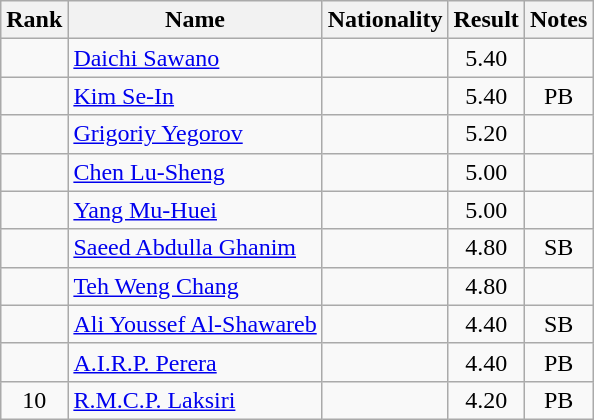<table class="wikitable sortable" style="text-align:center">
<tr>
<th>Rank</th>
<th>Name</th>
<th>Nationality</th>
<th>Result</th>
<th>Notes</th>
</tr>
<tr>
<td></td>
<td align=left><a href='#'>Daichi Sawano</a></td>
<td align=left></td>
<td>5.40</td>
<td></td>
</tr>
<tr>
<td></td>
<td align=left><a href='#'>Kim Se-In</a></td>
<td align=left></td>
<td>5.40</td>
<td>PB</td>
</tr>
<tr>
<td></td>
<td align=left><a href='#'>Grigoriy Yegorov</a></td>
<td align=left></td>
<td>5.20</td>
<td></td>
</tr>
<tr>
<td></td>
<td align=left><a href='#'>Chen Lu-Sheng</a></td>
<td align=left></td>
<td>5.00</td>
<td></td>
</tr>
<tr>
<td></td>
<td align=left><a href='#'>Yang Mu-Huei</a></td>
<td align=left></td>
<td>5.00</td>
<td></td>
</tr>
<tr>
<td></td>
<td align=left><a href='#'>Saeed Abdulla Ghanim</a></td>
<td align=left></td>
<td>4.80</td>
<td>SB</td>
</tr>
<tr>
<td></td>
<td align=left><a href='#'>Teh Weng Chang</a></td>
<td align=left></td>
<td>4.80</td>
<td></td>
</tr>
<tr>
<td></td>
<td align=left><a href='#'>Ali Youssef Al-Shawareb</a></td>
<td align=left></td>
<td>4.40</td>
<td>SB</td>
</tr>
<tr>
<td></td>
<td align=left><a href='#'>A.I.R.P. Perera</a></td>
<td align=left></td>
<td>4.40</td>
<td>PB</td>
</tr>
<tr>
<td>10</td>
<td align=left><a href='#'>R.M.C.P. Laksiri</a></td>
<td align=left></td>
<td>4.20</td>
<td>PB</td>
</tr>
</table>
